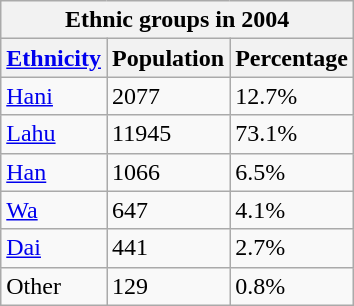<table class="wikitable">
<tr>
<th style="text-align:center;" colspan="3">Ethnic groups in 2004</th>
</tr>
<tr>
<th><a href='#'>Ethnicity</a></th>
<th>Population</th>
<th>Percentage</th>
</tr>
<tr>
<td><a href='#'>Hani</a></td>
<td>2077</td>
<td>12.7%</td>
</tr>
<tr>
<td><a href='#'>Lahu</a></td>
<td>11945</td>
<td>73.1%</td>
</tr>
<tr>
<td><a href='#'>Han</a></td>
<td>1066</td>
<td>6.5%</td>
</tr>
<tr>
<td><a href='#'>Wa</a></td>
<td>647</td>
<td>4.1%</td>
</tr>
<tr>
<td><a href='#'>Dai</a></td>
<td>441</td>
<td>2.7%</td>
</tr>
<tr>
<td>Other</td>
<td>129</td>
<td>0.8%</td>
</tr>
</table>
